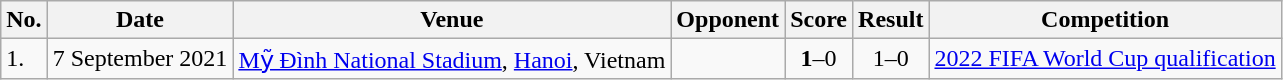<table class="wikitable">
<tr>
<th>No.</th>
<th>Date</th>
<th>Venue</th>
<th>Opponent</th>
<th>Score</th>
<th>Result</th>
<th>Competition</th>
</tr>
<tr>
<td>1.</td>
<td>7 September 2021</td>
<td><a href='#'>Mỹ Đình National Stadium</a>, <a href='#'>Hanoi</a>, Vietnam</td>
<td></td>
<td align=center><strong>1</strong>–0</td>
<td align=center>1–0</td>
<td><a href='#'>2022 FIFA World Cup qualification</a></td>
</tr>
</table>
